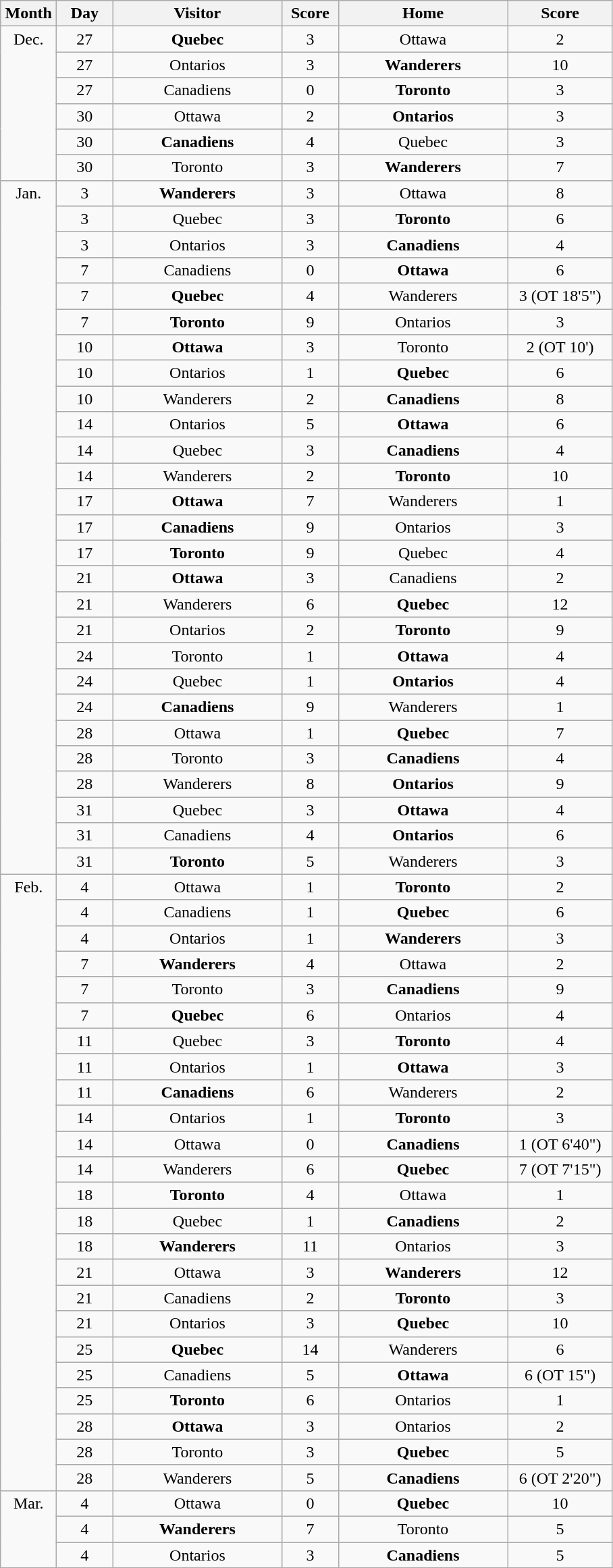<table class="wikitable" style="text-align:center;">
<tr>
<th style="width:3em">Month</th>
<th style="width:3em">Day</th>
<th style="width:10em">Visitor</th>
<th style="width:3em">Score</th>
<th style="width:10em">Home</th>
<th style="width:6em">Score</th>
</tr>
<tr>
<td rowspan=6 valign=top>Dec.</td>
<td>27</td>
<td><strong>Quebec</strong></td>
<td>3</td>
<td>Ottawa</td>
<td>2</td>
</tr>
<tr>
<td>27</td>
<td>Ontarios</td>
<td>3</td>
<td><strong>Wanderers</strong></td>
<td>10</td>
</tr>
<tr>
<td>27</td>
<td>Canadiens</td>
<td>0</td>
<td><strong>Toronto</strong></td>
<td>3</td>
</tr>
<tr>
<td>30</td>
<td>Ottawa</td>
<td>2</td>
<td><strong>Ontarios</strong></td>
<td>3</td>
</tr>
<tr>
<td>30</td>
<td><strong>Canadiens</strong></td>
<td>4</td>
<td>Quebec</td>
<td>3</td>
</tr>
<tr>
<td>30</td>
<td>Toronto</td>
<td>3</td>
<td><strong>Wanderers</strong></td>
<td>7</td>
</tr>
<tr>
<td rowspan=27 valign=top>Jan.</td>
<td>3</td>
<td><strong>Wanderers</strong></td>
<td>3</td>
<td>Ottawa</td>
<td>8</td>
</tr>
<tr>
<td>3</td>
<td>Quebec</td>
<td>3</td>
<td><strong>Toronto</strong></td>
<td>6</td>
</tr>
<tr>
<td>3</td>
<td>Ontarios</td>
<td>3</td>
<td><strong>Canadiens</strong></td>
<td>4</td>
</tr>
<tr>
<td>7</td>
<td>Canadiens</td>
<td>0</td>
<td><strong>Ottawa</strong></td>
<td>6</td>
</tr>
<tr>
<td>7</td>
<td><strong>Quebec</strong></td>
<td>4</td>
<td>Wanderers</td>
<td>3 (OT 18'5")</td>
</tr>
<tr>
<td>7</td>
<td><strong>Toronto</strong></td>
<td>9</td>
<td>Ontarios</td>
<td>3</td>
</tr>
<tr>
<td>10</td>
<td><strong>Ottawa</strong></td>
<td>3</td>
<td>Toronto</td>
<td>2 (OT 10')</td>
</tr>
<tr>
<td>10</td>
<td>Ontarios</td>
<td>1</td>
<td><strong>Quebec</strong></td>
<td>6</td>
</tr>
<tr>
<td>10</td>
<td>Wanderers</td>
<td>2</td>
<td><strong>Canadiens</strong></td>
<td>8</td>
</tr>
<tr>
<td>14</td>
<td>Ontarios</td>
<td>5</td>
<td><strong>Ottawa</strong></td>
<td>6</td>
</tr>
<tr>
<td>14</td>
<td>Quebec</td>
<td>3</td>
<td><strong>Canadiens</strong></td>
<td>4</td>
</tr>
<tr>
<td>14</td>
<td>Wanderers</td>
<td>2</td>
<td><strong>Toronto</strong></td>
<td>10</td>
</tr>
<tr>
<td>17</td>
<td><strong>Ottawa</strong></td>
<td>7</td>
<td>Wanderers</td>
<td>1</td>
</tr>
<tr>
<td>17</td>
<td><strong>Canadiens</strong></td>
<td>9</td>
<td>Ontarios</td>
<td>3</td>
</tr>
<tr>
<td>17</td>
<td><strong>Toronto</strong></td>
<td>9</td>
<td>Quebec</td>
<td>4</td>
</tr>
<tr>
<td>21</td>
<td><strong>Ottawa</strong></td>
<td>3</td>
<td>Canadiens</td>
<td>2</td>
</tr>
<tr>
<td>21</td>
<td>Wanderers</td>
<td>6</td>
<td><strong>Quebec</strong></td>
<td>12</td>
</tr>
<tr>
<td>21</td>
<td>Ontarios</td>
<td>2</td>
<td><strong>Toronto</strong></td>
<td>9</td>
</tr>
<tr>
<td>24</td>
<td>Toronto</td>
<td>1</td>
<td><strong>Ottawa</strong></td>
<td>4</td>
</tr>
<tr>
<td>24</td>
<td>Quebec</td>
<td>1</td>
<td><strong>Ontarios</strong></td>
<td>4</td>
</tr>
<tr>
<td>24</td>
<td><strong>Canadiens</strong></td>
<td>9</td>
<td>Wanderers</td>
<td>1</td>
</tr>
<tr>
<td>28</td>
<td>Ottawa</td>
<td>1</td>
<td><strong>Quebec</strong></td>
<td>7</td>
</tr>
<tr>
<td>28</td>
<td>Toronto</td>
<td>3</td>
<td><strong>Canadiens</strong></td>
<td>4</td>
</tr>
<tr>
<td>28</td>
<td>Wanderers</td>
<td>8</td>
<td><strong>Ontarios</strong></td>
<td>9</td>
</tr>
<tr>
<td>31</td>
<td>Quebec</td>
<td>3</td>
<td><strong>Ottawa</strong></td>
<td>4</td>
</tr>
<tr>
<td>31</td>
<td>Canadiens</td>
<td>4</td>
<td><strong>Ontarios</strong></td>
<td>6</td>
</tr>
<tr>
<td>31</td>
<td><strong>Toronto</strong></td>
<td>5</td>
<td>Wanderers</td>
<td>3</td>
</tr>
<tr>
<td rowspan=24 valign=top>Feb.</td>
<td>4</td>
<td>Ottawa</td>
<td>1</td>
<td><strong>Toronto</strong></td>
<td>2</td>
</tr>
<tr>
<td>4</td>
<td>Canadiens</td>
<td>1</td>
<td><strong>Quebec</strong></td>
<td>6</td>
</tr>
<tr>
<td>4</td>
<td>Ontarios</td>
<td>1</td>
<td><strong>Wanderers</strong></td>
<td>3</td>
</tr>
<tr>
<td>7</td>
<td><strong>Wanderers</strong></td>
<td>4</td>
<td>Ottawa</td>
<td>2</td>
</tr>
<tr>
<td>7</td>
<td>Toronto</td>
<td>3</td>
<td><strong>Canadiens</strong></td>
<td>9</td>
</tr>
<tr>
<td>7</td>
<td><strong>Quebec</strong></td>
<td>6</td>
<td>Ontarios</td>
<td>4</td>
</tr>
<tr>
<td>11</td>
<td>Quebec</td>
<td>3</td>
<td><strong>Toronto</strong></td>
<td>4</td>
</tr>
<tr>
<td>11</td>
<td>Ontarios</td>
<td>1</td>
<td><strong>Ottawa</strong></td>
<td>3</td>
</tr>
<tr>
<td>11</td>
<td><strong>Canadiens</strong></td>
<td>6</td>
<td>Wanderers</td>
<td>2</td>
</tr>
<tr>
<td>14</td>
<td>Ontarios</td>
<td>1</td>
<td><strong>Toronto</strong></td>
<td>3</td>
</tr>
<tr>
<td>14</td>
<td>Ottawa</td>
<td>0</td>
<td><strong>Canadiens</strong></td>
<td>1 (OT 6'40")</td>
</tr>
<tr>
<td>14</td>
<td>Wanderers</td>
<td>6</td>
<td><strong>Quebec</strong></td>
<td>7 (OT 7'15")</td>
</tr>
<tr>
<td>18</td>
<td><strong>Toronto</strong></td>
<td>4</td>
<td>Ottawa</td>
<td>1</td>
</tr>
<tr>
<td>18</td>
<td>Quebec</td>
<td>1</td>
<td><strong>Canadiens</strong></td>
<td>2</td>
</tr>
<tr>
<td>18</td>
<td><strong>Wanderers</strong></td>
<td>11</td>
<td>Ontarios</td>
<td>3</td>
</tr>
<tr>
<td>21</td>
<td>Ottawa</td>
<td>3</td>
<td><strong>Wanderers</strong></td>
<td>12</td>
</tr>
<tr>
<td>21</td>
<td>Canadiens</td>
<td>2</td>
<td><strong>Toronto</strong></td>
<td>3</td>
</tr>
<tr>
<td>21</td>
<td>Ontarios</td>
<td>3</td>
<td><strong>Quebec</strong></td>
<td>10</td>
</tr>
<tr>
<td>25</td>
<td><strong>Quebec</strong></td>
<td>14</td>
<td>Wanderers</td>
<td>6</td>
</tr>
<tr>
<td>25</td>
<td>Canadiens</td>
<td>5</td>
<td><strong>Ottawa</strong></td>
<td>6 (OT 15")</td>
</tr>
<tr>
<td>25</td>
<td><strong>Toronto</strong></td>
<td>6</td>
<td>Ontarios</td>
<td>1</td>
</tr>
<tr>
<td>28</td>
<td><strong>Ottawa</strong></td>
<td>3</td>
<td>Ontarios</td>
<td>2</td>
</tr>
<tr>
<td>28</td>
<td>Toronto</td>
<td>3</td>
<td><strong>Quebec</strong></td>
<td>5</td>
</tr>
<tr>
<td>28</td>
<td>Wanderers</td>
<td>5</td>
<td><strong>Canadiens</strong></td>
<td>6 (OT 2'20")</td>
</tr>
<tr>
<td rowspan=3  valign=top>Mar.</td>
<td>4</td>
<td>Ottawa</td>
<td>0</td>
<td><strong>Quebec</strong></td>
<td>10</td>
</tr>
<tr>
<td>4</td>
<td><strong>Wanderers</strong></td>
<td>7</td>
<td>Toronto</td>
<td>5</td>
</tr>
<tr>
<td>4</td>
<td>Ontarios</td>
<td>3</td>
<td><strong>Canadiens</strong></td>
<td>5</td>
</tr>
<tr>
</tr>
</table>
